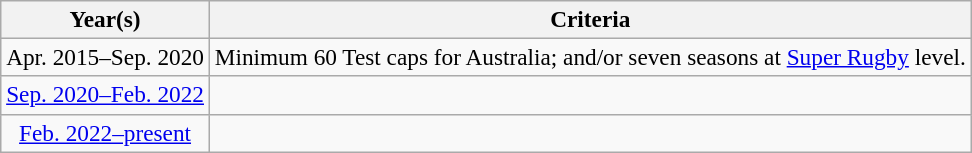<table class="wikitable floatright" style="text-align:center; font-size: 97%">
<tr>
<th>Year(s)</th>
<th>Criteria</th>
</tr>
<tr>
<td>Apr. 2015–Sep. 2020</td>
<td>Minimum 60 Test caps for Australia; and/or seven seasons at <a href='#'>Super Rugby</a> level.</td>
</tr>
<tr>
<td><a href='#'>Sep. 2020–Feb. 2022</a></td>
<td></td>
</tr>
<tr>
<td><a href='#'>Feb. 2022–present</a></td>
<td></td>
</tr>
</table>
